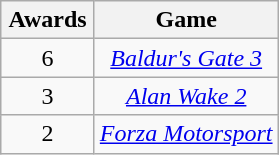<table class="wikitable floatleft" rowspan="2" style="text-align:center;" background: #f6e39c;>
<tr>
<th style="width:55px;">Awards</th>
<th style="text-align:center;">Game</th>
</tr>
<tr>
<td>6</td>
<td><em><a href='#'>Baldur's Gate 3</a></em></td>
</tr>
<tr>
<td>3</td>
<td><em><a href='#'>Alan Wake 2</a></em></td>
</tr>
<tr>
<td>2</td>
<td><em><a href='#'>Forza Motorsport</a></em></td>
</tr>
</table>
